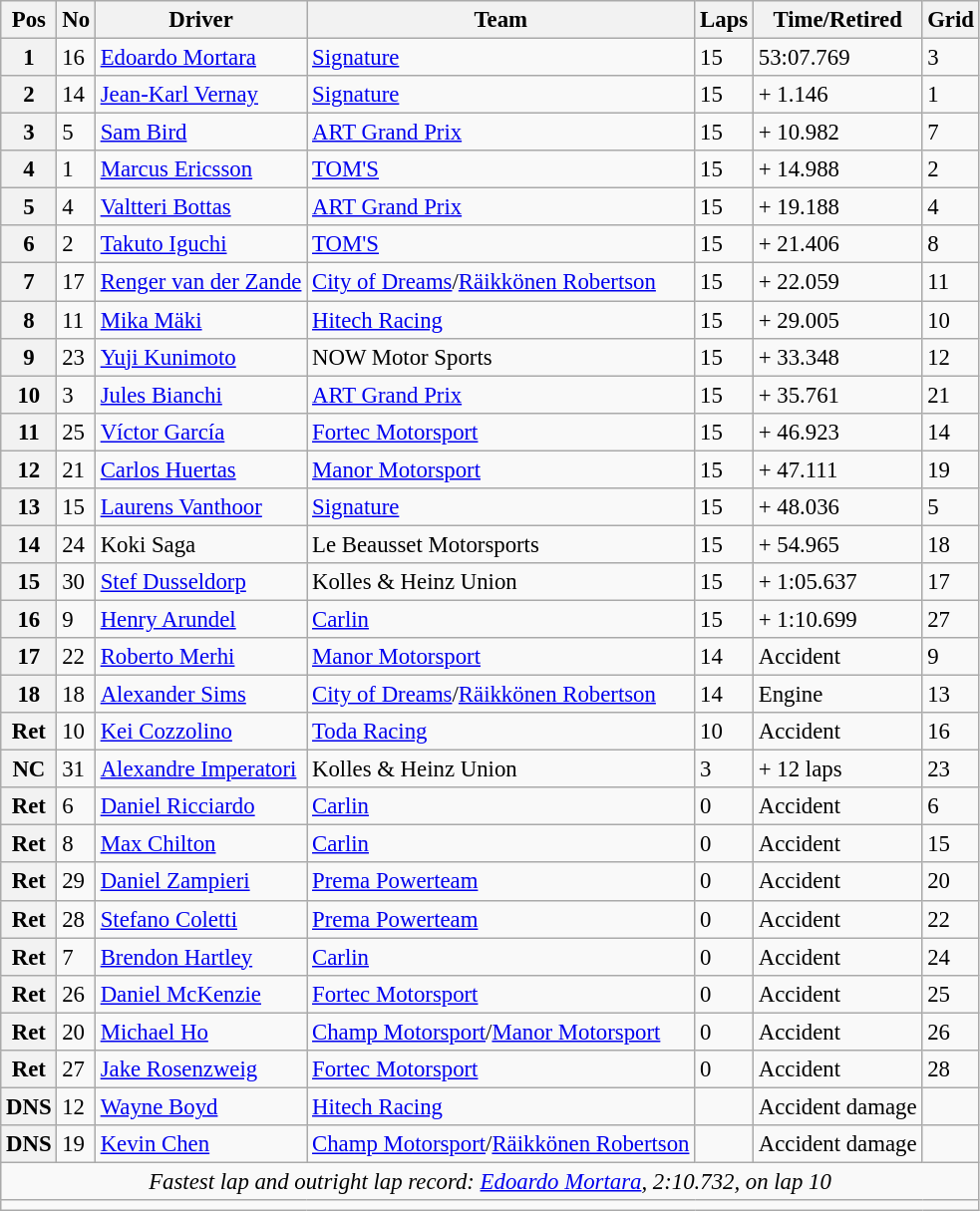<table class="wikitable" style="font-size: 95%;">
<tr>
<th>Pos</th>
<th>No</th>
<th>Driver</th>
<th>Team</th>
<th>Laps</th>
<th>Time/Retired</th>
<th>Grid</th>
</tr>
<tr>
<th>1</th>
<td>16</td>
<td> <a href='#'>Edoardo Mortara</a></td>
<td><a href='#'>Signature</a></td>
<td>15</td>
<td>53:07.769</td>
<td>3</td>
</tr>
<tr>
<th>2</th>
<td>14</td>
<td> <a href='#'>Jean-Karl Vernay</a></td>
<td><a href='#'>Signature</a></td>
<td>15</td>
<td>+ 1.146</td>
<td>1</td>
</tr>
<tr>
<th>3</th>
<td>5</td>
<td> <a href='#'>Sam Bird</a></td>
<td><a href='#'>ART Grand Prix</a></td>
<td>15</td>
<td>+ 10.982</td>
<td>7</td>
</tr>
<tr>
<th>4</th>
<td>1</td>
<td> <a href='#'>Marcus Ericsson</a></td>
<td><a href='#'>TOM'S</a></td>
<td>15</td>
<td>+ 14.988</td>
<td>2</td>
</tr>
<tr>
<th>5</th>
<td>4</td>
<td> <a href='#'>Valtteri Bottas</a></td>
<td><a href='#'>ART Grand Prix</a></td>
<td>15</td>
<td>+ 19.188</td>
<td>4</td>
</tr>
<tr>
<th>6</th>
<td>2</td>
<td> <a href='#'>Takuto Iguchi</a></td>
<td><a href='#'>TOM'S</a></td>
<td>15</td>
<td>+ 21.406</td>
<td>8</td>
</tr>
<tr>
<th>7</th>
<td>17</td>
<td> <a href='#'>Renger van der Zande</a></td>
<td><a href='#'>City of Dreams</a>/<a href='#'>Räikkönen Robertson</a></td>
<td>15</td>
<td>+ 22.059</td>
<td>11</td>
</tr>
<tr>
<th>8</th>
<td>11</td>
<td> <a href='#'>Mika Mäki</a></td>
<td><a href='#'>Hitech Racing</a></td>
<td>15</td>
<td>+ 29.005</td>
<td>10</td>
</tr>
<tr>
<th>9</th>
<td>23</td>
<td> <a href='#'>Yuji Kunimoto</a></td>
<td>NOW Motor Sports</td>
<td>15</td>
<td>+ 33.348</td>
<td>12</td>
</tr>
<tr>
<th>10</th>
<td>3</td>
<td> <a href='#'>Jules Bianchi</a></td>
<td><a href='#'>ART Grand Prix</a></td>
<td>15</td>
<td>+ 35.761</td>
<td>21</td>
</tr>
<tr>
<th>11</th>
<td>25</td>
<td> <a href='#'>Víctor García</a></td>
<td><a href='#'>Fortec Motorsport</a></td>
<td>15</td>
<td>+ 46.923</td>
<td>14</td>
</tr>
<tr>
<th>12</th>
<td>21</td>
<td> <a href='#'>Carlos Huertas</a></td>
<td><a href='#'>Manor Motorsport</a></td>
<td>15</td>
<td>+ 47.111</td>
<td>19</td>
</tr>
<tr>
<th>13</th>
<td>15</td>
<td> <a href='#'>Laurens Vanthoor</a></td>
<td><a href='#'>Signature</a></td>
<td>15</td>
<td>+ 48.036</td>
<td>5</td>
</tr>
<tr>
<th>14</th>
<td>24</td>
<td> Koki Saga</td>
<td>Le Beausset Motorsports</td>
<td>15</td>
<td>+ 54.965</td>
<td>18</td>
</tr>
<tr>
<th>15</th>
<td>30</td>
<td> <a href='#'>Stef Dusseldorp</a></td>
<td>Kolles & Heinz Union</td>
<td>15</td>
<td>+ 1:05.637</td>
<td>17</td>
</tr>
<tr>
<th>16</th>
<td>9</td>
<td> <a href='#'>Henry Arundel</a></td>
<td><a href='#'>Carlin</a></td>
<td>15</td>
<td>+ 1:10.699</td>
<td>27</td>
</tr>
<tr>
<th>17</th>
<td>22</td>
<td> <a href='#'>Roberto Merhi</a></td>
<td><a href='#'>Manor Motorsport</a></td>
<td>14</td>
<td>Accident</td>
<td>9</td>
</tr>
<tr>
<th>18</th>
<td>18</td>
<td> <a href='#'>Alexander Sims</a></td>
<td><a href='#'>City of Dreams</a>/<a href='#'>Räikkönen Robertson</a></td>
<td>14</td>
<td>Engine</td>
<td>13</td>
</tr>
<tr>
<th>Ret</th>
<td>10</td>
<td> <a href='#'>Kei Cozzolino</a></td>
<td><a href='#'>Toda Racing</a></td>
<td>10</td>
<td>Accident</td>
<td>16</td>
</tr>
<tr>
<th>NC</th>
<td>31</td>
<td> <a href='#'>Alexandre Imperatori</a></td>
<td>Kolles & Heinz Union</td>
<td>3</td>
<td>+ 12 laps</td>
<td>23</td>
</tr>
<tr>
<th>Ret</th>
<td>6</td>
<td> <a href='#'>Daniel Ricciardo</a></td>
<td><a href='#'>Carlin</a></td>
<td>0</td>
<td>Accident</td>
<td>6</td>
</tr>
<tr>
<th>Ret</th>
<td>8</td>
<td> <a href='#'>Max Chilton</a></td>
<td><a href='#'>Carlin</a></td>
<td>0</td>
<td>Accident</td>
<td>15</td>
</tr>
<tr>
<th>Ret</th>
<td>29</td>
<td> <a href='#'>Daniel Zampieri</a></td>
<td><a href='#'>Prema Powerteam</a></td>
<td>0</td>
<td>Accident</td>
<td>20</td>
</tr>
<tr>
<th>Ret</th>
<td>28</td>
<td> <a href='#'>Stefano Coletti</a></td>
<td><a href='#'>Prema Powerteam</a></td>
<td>0</td>
<td>Accident</td>
<td>22</td>
</tr>
<tr>
<th>Ret</th>
<td>7</td>
<td> <a href='#'>Brendon Hartley</a></td>
<td><a href='#'>Carlin</a></td>
<td>0</td>
<td>Accident</td>
<td>24</td>
</tr>
<tr>
<th>Ret</th>
<td>26</td>
<td> <a href='#'>Daniel McKenzie</a></td>
<td><a href='#'>Fortec Motorsport</a></td>
<td>0</td>
<td>Accident</td>
<td>25</td>
</tr>
<tr>
<th>Ret</th>
<td>20</td>
<td> <a href='#'>Michael Ho</a></td>
<td><a href='#'>Champ Motorsport</a>/<a href='#'>Manor Motorsport</a></td>
<td>0</td>
<td>Accident</td>
<td>26</td>
</tr>
<tr>
<th>Ret</th>
<td>27</td>
<td> <a href='#'>Jake Rosenzweig</a></td>
<td><a href='#'>Fortec Motorsport</a></td>
<td>0</td>
<td>Accident</td>
<td>28</td>
</tr>
<tr>
<th>DNS</th>
<td>12</td>
<td> <a href='#'>Wayne Boyd</a></td>
<td><a href='#'>Hitech Racing</a></td>
<td></td>
<td>Accident damage</td>
<td></td>
</tr>
<tr>
<th>DNS</th>
<td>19</td>
<td> <a href='#'>Kevin Chen</a></td>
<td><a href='#'>Champ Motorsport</a>/<a href='#'>Räikkönen Robertson</a></td>
<td></td>
<td>Accident damage</td>
<td></td>
</tr>
<tr>
<td colspan=7 align=center><em>Fastest lap and outright lap record: <a href='#'>Edoardo Mortara</a>, 2:10.732,  on lap 10</em></td>
</tr>
<tr>
<td colspan=7></td>
</tr>
</table>
